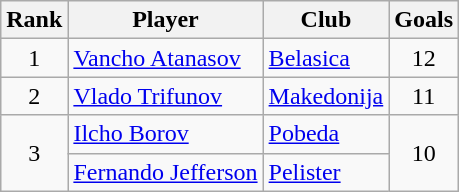<table class="wikitable" style="text-align:center">
<tr>
<th>Rank</th>
<th>Player</th>
<th>Club</th>
<th>Goals</th>
</tr>
<tr>
<td>1</td>
<td align="left"> <a href='#'>Vancho Atanasov</a></td>
<td align="left"><a href='#'>Belasica</a></td>
<td>12</td>
</tr>
<tr>
<td>2</td>
<td align="left"> <a href='#'>Vlado Trifunov</a></td>
<td align="left"><a href='#'>Makedonija</a></td>
<td>11</td>
</tr>
<tr>
<td rowspan="2">3</td>
<td align="left"> <a href='#'>Ilcho Borov</a></td>
<td align="left"><a href='#'>Pobeda</a></td>
<td rowspan="2">10</td>
</tr>
<tr>
<td align="left"> <a href='#'>Fernando Jefferson</a></td>
<td align="left"><a href='#'>Pelister</a></td>
</tr>
</table>
